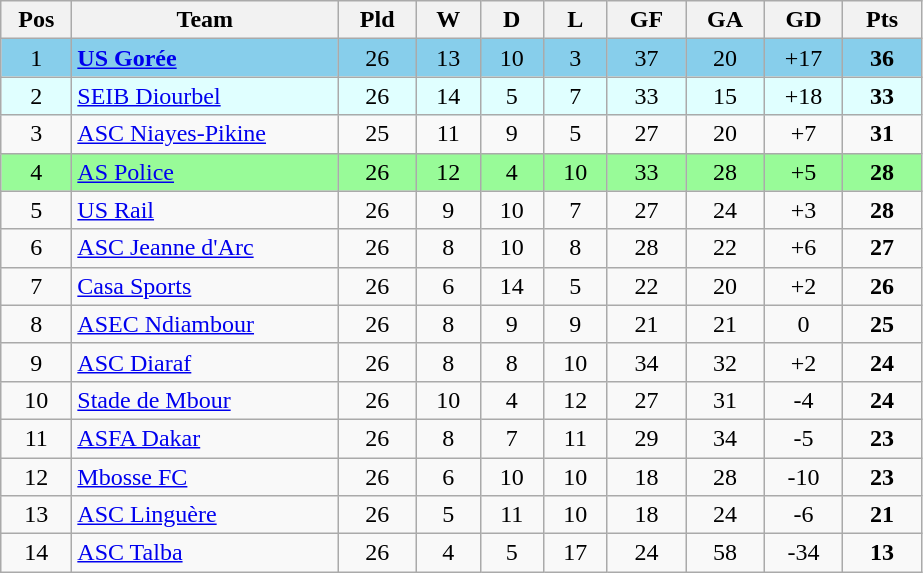<table class="wikitable" style="text-align: center;">
<tr>
<th style="width: 40px;">Pos</th>
<th style="width: 170px;">Team</th>
<th style="width: 45px;">Pld</th>
<th style="width: 35px;">W</th>
<th style="width: 35px;">D</th>
<th style="width: 35px;">L</th>
<th style="width: 45px;">GF</th>
<th style="width: 45px;">GA</th>
<th style="width: 45px;">GD</th>
<th style="width: 45px;">Pts</th>
</tr>
<tr style="background:#87ceeb;">
<td>1</td>
<td style="text-align: left;"><strong><a href='#'>US Gorée</a></strong></td>
<td>26</td>
<td>13</td>
<td>10</td>
<td>3</td>
<td>37</td>
<td>20</td>
<td>+17</td>
<td><strong>36</strong></td>
</tr>
<tr style="background:#e0ffff;">
<td>2</td>
<td style="text-align: left;"><a href='#'>SEIB Diourbel</a></td>
<td>26</td>
<td>14</td>
<td>5</td>
<td>7</td>
<td>33</td>
<td>15</td>
<td>+18</td>
<td><strong>33</strong></td>
</tr>
<tr>
<td>3</td>
<td style="text-align: left;"><a href='#'>ASC Niayes-Pikine</a></td>
<td>25</td>
<td>11</td>
<td>9</td>
<td>5</td>
<td>27</td>
<td>20</td>
<td>+7</td>
<td><strong>31</strong></td>
</tr>
<tr style="background:#98fb98;">
<td>4</td>
<td style="text-align: left;"><a href='#'>AS Police</a></td>
<td>26</td>
<td>12</td>
<td>4</td>
<td>10</td>
<td>33</td>
<td>28</td>
<td>+5</td>
<td><strong>28</strong></td>
</tr>
<tr>
<td>5</td>
<td style="text-align: left;"><a href='#'>US Rail</a></td>
<td>26</td>
<td>9</td>
<td>10</td>
<td>7</td>
<td>27</td>
<td>24</td>
<td>+3</td>
<td><strong>28</strong></td>
</tr>
<tr>
<td>6</td>
<td style="text-align: left;"><a href='#'>ASC Jeanne d'Arc</a></td>
<td>26</td>
<td>8</td>
<td>10</td>
<td>8</td>
<td>28</td>
<td>22</td>
<td>+6</td>
<td><strong>27</strong></td>
</tr>
<tr>
<td>7</td>
<td style="text-align: left;"><a href='#'>Casa Sports</a></td>
<td>26</td>
<td>6</td>
<td>14</td>
<td>5</td>
<td>22</td>
<td>20</td>
<td>+2</td>
<td><strong>26</strong></td>
</tr>
<tr>
<td>8</td>
<td style="text-align: left;"><a href='#'>ASEC Ndiambour</a></td>
<td>26</td>
<td>8</td>
<td>9</td>
<td>9</td>
<td>21</td>
<td>21</td>
<td>0</td>
<td><strong>25</strong></td>
</tr>
<tr>
<td>9</td>
<td style="text-align: left;"><a href='#'>ASC Diaraf</a></td>
<td>26</td>
<td>8</td>
<td>8</td>
<td>10</td>
<td>34</td>
<td>32</td>
<td>+2</td>
<td><strong>24</strong></td>
</tr>
<tr>
<td>10</td>
<td style="text-align: left;"><a href='#'>Stade de Mbour</a></td>
<td>26</td>
<td>10</td>
<td>4</td>
<td>12</td>
<td>27</td>
<td>31</td>
<td>-4</td>
<td><strong>24</strong></td>
</tr>
<tr>
<td>11</td>
<td style="text-align: left;"><a href='#'>ASFA Dakar</a></td>
<td>26</td>
<td>8</td>
<td>7</td>
<td>11</td>
<td>29</td>
<td>34</td>
<td>-5</td>
<td><strong>23</strong></td>
</tr>
<tr>
<td>12</td>
<td style="text-align: left;"><a href='#'>Mbosse FC</a></td>
<td>26</td>
<td>6</td>
<td>10</td>
<td>10</td>
<td>18</td>
<td>28</td>
<td>-10</td>
<td><strong>23</strong></td>
</tr>
<tr>
<td>13</td>
<td style="text-align: left;"><a href='#'>ASC Linguère</a></td>
<td>26</td>
<td>5</td>
<td>11</td>
<td>10</td>
<td>18</td>
<td>24</td>
<td>-6</td>
<td><strong>21</strong></td>
</tr>
<tr>
<td>14</td>
<td style="text-align: left;"><a href='#'>ASC Talba</a></td>
<td>26</td>
<td>4</td>
<td>5</td>
<td>17</td>
<td>24</td>
<td>58</td>
<td>-34</td>
<td><strong>13</strong></td>
</tr>
</table>
